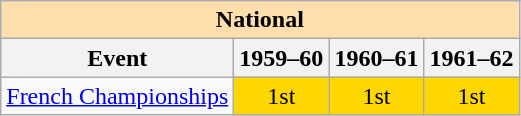<table class="wikitable" style="text-align:center">
<tr>
<th style="background-color: #ffdead; " colspan=4 align=center>National</th>
</tr>
<tr>
<th>Event</th>
<th>1959–60</th>
<th>1960–61</th>
<th>1961–62</th>
</tr>
<tr>
<td align=left><a href='#'>French Championships</a></td>
<td bgcolor=gold>1st</td>
<td bgcolor=gold>1st</td>
<td bgcolor=gold>1st</td>
</tr>
</table>
